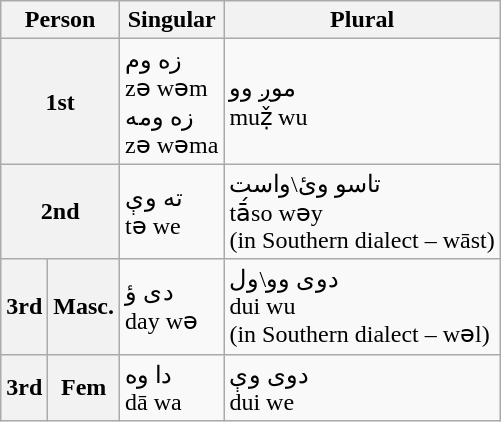<table class="wikitable">
<tr>
<th colspan="2">Person</th>
<th>Singular</th>
<th>Plural</th>
</tr>
<tr>
<th colspan="2"><strong>1st</strong></th>
<td>زه وم<br>zə wəm<br>زه ومه<br>zə wəma</td>
<td>موږ وو<br>muẓ̌ wu</td>
</tr>
<tr>
<th colspan="2"><strong>2nd</strong></th>
<td>ته وې<br>tə we</td>
<td>تاسو وئ\واست<br>tā́so wəy<br>(in Southern dialect – wāst)</td>
</tr>
<tr>
<th><strong>3rd</strong></th>
<th>Masc.</th>
<td>دی ؤ<br>day wə</td>
<td>دوی وو\ول<br>dui wu<br>(in Southern dialect – wəl)</td>
</tr>
<tr>
<th><strong>3rd</strong></th>
<th>Fem</th>
<td>دا وه<br>dā wa</td>
<td>دوی وې<br>dui we</td>
</tr>
</table>
